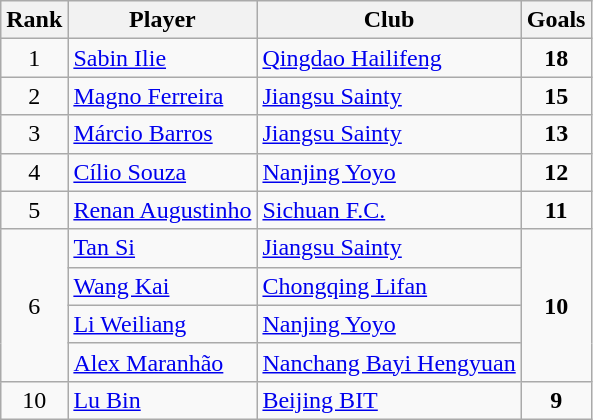<table class="wikitable">
<tr>
<th>Rank</th>
<th>Player</th>
<th>Club</th>
<th>Goals</th>
</tr>
<tr>
<td align=center>1</td>
<td> <a href='#'>Sabin Ilie</a></td>
<td><a href='#'>Qingdao Hailifeng</a></td>
<td align=center><strong>18</strong></td>
</tr>
<tr>
<td align=center>2</td>
<td> <a href='#'>Magno Ferreira</a></td>
<td><a href='#'>Jiangsu Sainty</a></td>
<td align=center><strong>15</strong></td>
</tr>
<tr>
<td align=center>3</td>
<td> <a href='#'>Márcio Barros</a></td>
<td><a href='#'>Jiangsu Sainty</a></td>
<td align=center><strong>13</strong></td>
</tr>
<tr>
<td align=center>4</td>
<td> <a href='#'>Cílio Souza</a></td>
<td><a href='#'>Nanjing Yoyo</a></td>
<td align=center><strong>12</strong></td>
</tr>
<tr>
<td align=center>5</td>
<td> <a href='#'>Renan Augustinho</a></td>
<td><a href='#'>Sichuan F.C.</a></td>
<td align=center><strong>11</strong></td>
</tr>
<tr>
<td rowspan=4 align=center>6</td>
<td> <a href='#'>Tan Si</a></td>
<td><a href='#'>Jiangsu Sainty</a></td>
<td rowspan=4 align=center><strong>10</strong></td>
</tr>
<tr>
<td> <a href='#'>Wang Kai</a></td>
<td><a href='#'>Chongqing Lifan</a></td>
</tr>
<tr>
<td> <a href='#'>Li Weiliang</a></td>
<td><a href='#'>Nanjing Yoyo</a></td>
</tr>
<tr>
<td> <a href='#'>Alex Maranhão</a></td>
<td><a href='#'>Nanchang Bayi Hengyuan</a></td>
</tr>
<tr>
<td align=center>10</td>
<td> <a href='#'>Lu Bin</a></td>
<td><a href='#'>Beijing BIT</a></td>
<td align=center><strong>9</strong></td>
</tr>
</table>
